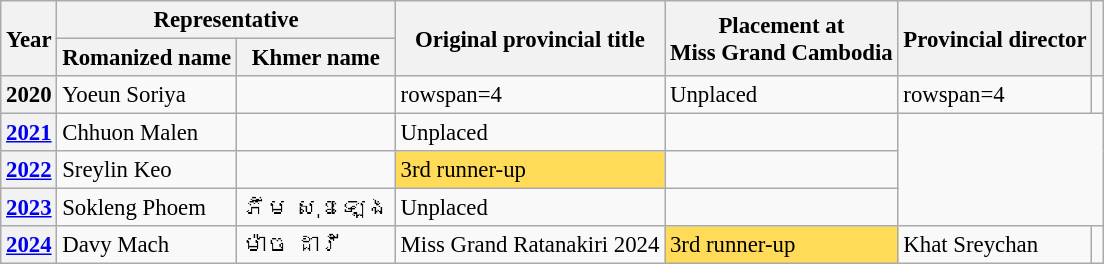<table class="wikitable defaultcenter col2left col3left col6left" style="font-size:95%;">
<tr>
<th rowspan=2>Year</th>
<th colspan=2>Representative</th>
<th rowspan=2>Original provincial title</th>
<th rowspan=2>Placement at<br>Miss Grand Cambodia</th>
<th rowspan=2>Provincial director</th>
<th rowspan=2></th>
</tr>
<tr>
<th>Romanized name</th>
<th>Khmer name</th>
</tr>
<tr>
<th>2020</th>
<td>Yoeun Soriya</td>
<td></td>
<td>rowspan=4 </td>
<td>Unplaced</td>
<td>rowspan=4 </td>
<td></td>
</tr>
<tr>
<th><a href='#'>2021</a></th>
<td>Chhuon Malen</td>
<td></td>
<td>Unplaced</td>
<td></td>
</tr>
<tr>
<th><a href='#'>2022</a></th>
<td>Sreylin Keo</td>
<td></td>
<td bgcolor=#FFDB58>3rd runner-up</td>
<td></td>
</tr>
<tr>
<th><a href='#'>2023</a></th>
<td>Sokleng Phoem</td>
<td>ភឹម សុខឡេង</td>
<td>Unplaced</td>
<td></td>
</tr>
<tr>
<th><a href='#'>2024</a></th>
<td>Davy Mach</td>
<td>ម៉ាច ដាវី</td>
<td>Miss Grand Ratanakiri 2024</td>
<td bgcolor=#FFDB58>3rd runner-up</td>
<td>Khat Sreychan</td>
<td></td>
</tr>
</table>
